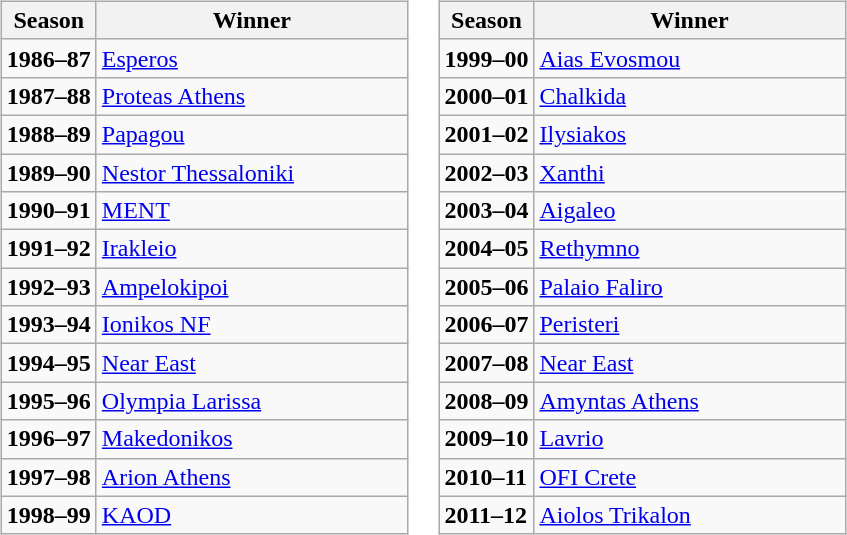<table>
<tr>
<td valign="top"><br><table class="wikitable">
<tr>
<th>Season</th>
<th width="200">Winner</th>
</tr>
<tr>
<td><strong>1986–87</strong></td>
<td><a href='#'>Esperos</a></td>
</tr>
<tr>
<td><strong>1987–88</strong></td>
<td><a href='#'>Proteas Athens</a></td>
</tr>
<tr>
<td><strong>1988–89</strong></td>
<td><a href='#'>Papagou</a></td>
</tr>
<tr>
<td><strong>1989–90 </strong></td>
<td><a href='#'>Nestor Thessaloniki</a></td>
</tr>
<tr>
<td><strong>1990–91</strong></td>
<td><a href='#'>MENT</a></td>
</tr>
<tr>
<td><strong>1991–92 </strong></td>
<td><a href='#'>Irakleio</a></td>
</tr>
<tr>
<td><strong>1992–93</strong></td>
<td><a href='#'>Ampelokipoi</a></td>
</tr>
<tr>
<td><strong>1993–94</strong></td>
<td><a href='#'>Ionikos NF</a></td>
</tr>
<tr>
<td><strong>1994–95 </strong></td>
<td><a href='#'>Near East</a></td>
</tr>
<tr>
<td><strong>1995–96 </strong></td>
<td><a href='#'>Olympia Larissa</a></td>
</tr>
<tr>
<td><strong>1996–97</strong></td>
<td><a href='#'>Makedonikos</a></td>
</tr>
<tr>
<td><strong>1997–98 </strong></td>
<td><a href='#'>Arion Athens</a></td>
</tr>
<tr>
<td><strong>1998–99</strong></td>
<td><a href='#'>KAOD</a></td>
</tr>
</table>
</td>
<td valign="top"><br><table class="wikitable">
<tr>
<th>Season</th>
<th width="200">Winner</th>
</tr>
<tr>
<td><strong>1999–00</strong></td>
<td><a href='#'>Aias Evosmou</a></td>
</tr>
<tr>
<td><strong>2000–01</strong></td>
<td><a href='#'>Chalkida</a></td>
</tr>
<tr>
<td><strong>2001–02</strong></td>
<td><a href='#'>Ilysiakos</a></td>
</tr>
<tr>
<td><strong>2002–03</strong></td>
<td><a href='#'>Xanthi</a></td>
</tr>
<tr>
<td><strong>2003–04</strong></td>
<td><a href='#'>Aigaleo</a></td>
</tr>
<tr>
<td><strong>2004–05</strong></td>
<td><a href='#'>Rethymno</a></td>
</tr>
<tr>
<td><strong>2005–06</strong></td>
<td><a href='#'>Palaio Faliro</a></td>
</tr>
<tr>
<td><strong>2006–07</strong></td>
<td><a href='#'>Peristeri</a></td>
</tr>
<tr>
<td><strong>2007–08</strong></td>
<td><a href='#'>Near East</a></td>
</tr>
<tr>
<td><strong>2008–09</strong></td>
<td><a href='#'>Amyntas Athens</a></td>
</tr>
<tr>
<td><strong>2009–10</strong></td>
<td><a href='#'>Lavrio</a></td>
</tr>
<tr>
<td><strong>2010–11</strong></td>
<td><a href='#'>OFI Crete</a></td>
</tr>
<tr>
<td><strong>2011–12</strong></td>
<td><a href='#'>Aiolos Trikalon</a></td>
</tr>
</table>
</td>
</tr>
</table>
